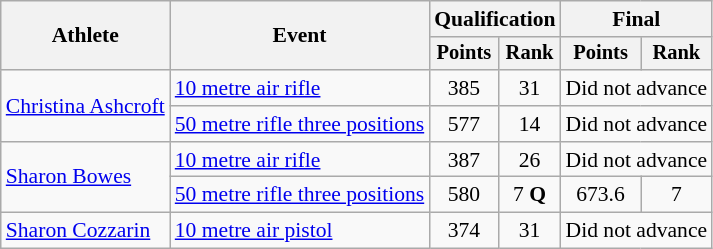<table class="wikitable" style="font-size:90%">
<tr>
<th rowspan="2">Athlete</th>
<th rowspan="2">Event</th>
<th colspan=2>Qualification</th>
<th colspan=2>Final</th>
</tr>
<tr style="font-size:95%">
<th>Points</th>
<th>Rank</th>
<th>Points</th>
<th>Rank</th>
</tr>
<tr align=center>
<td align=left rowspan=2><a href='#'>Christina Ashcroft</a></td>
<td align=left><a href='#'>10 metre air rifle</a></td>
<td>385</td>
<td>31</td>
<td colspan=2>Did not advance</td>
</tr>
<tr align=center>
<td align=left><a href='#'>50 metre rifle three positions</a></td>
<td>577</td>
<td>14</td>
<td colspan=2>Did not advance</td>
</tr>
<tr align=center>
<td align=left rowspan=2><a href='#'>Sharon Bowes</a></td>
<td align=left><a href='#'>10 metre air rifle</a></td>
<td>387</td>
<td>26</td>
<td colspan=2>Did not advance</td>
</tr>
<tr align=center>
<td align=left><a href='#'>50 metre rifle three positions</a></td>
<td>580</td>
<td>7 <strong>Q</strong></td>
<td>673.6</td>
<td>7</td>
</tr>
<tr align=center>
<td align=left><a href='#'>Sharon Cozzarin</a></td>
<td align=left><a href='#'>10 metre air pistol</a></td>
<td>374</td>
<td>31</td>
<td colspan=2>Did not advance</td>
</tr>
</table>
